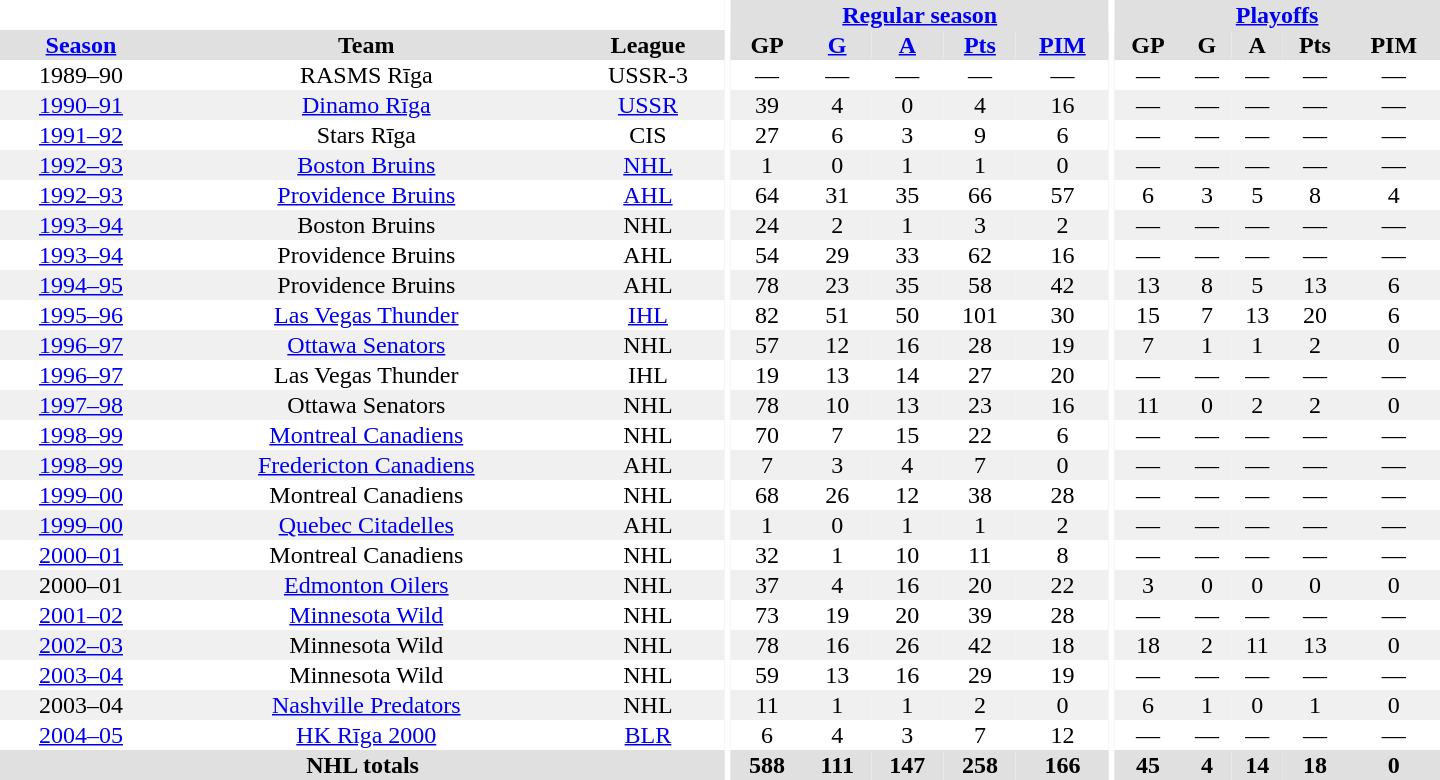<table border="0" cellpadding="1" cellspacing="0" style="text-align:center; width:60em">
<tr bgcolor="#e0e0e0">
<th colspan="3" bgcolor="#ffffff"></th>
<th rowspan="100" bgcolor="#ffffff"></th>
<th colspan="5"><a href='#'>Regular season</a></th>
<th rowspan="100" bgcolor="#ffffff"></th>
<th colspan="5"><a href='#'>Playoffs</a></th>
</tr>
<tr bgcolor="#e0e0e0">
<th><a href='#'>Season</a></th>
<th>Team</th>
<th>League</th>
<th>GP</th>
<th><a href='#'>G</a></th>
<th><a href='#'>A</a></th>
<th><a href='#'>Pts</a></th>
<th><a href='#'>PIM</a></th>
<th>GP</th>
<th>G</th>
<th>A</th>
<th>Pts</th>
<th>PIM</th>
</tr>
<tr>
<td>1989–90</td>
<td>RASMS Rīga</td>
<td>USSR-3</td>
<td>—</td>
<td>—</td>
<td>—</td>
<td>—</td>
<td>—</td>
<td>—</td>
<td>—</td>
<td>—</td>
<td>—</td>
<td>—</td>
</tr>
<tr bgcolor="#f0f0f0">
<td><a href='#'>1990–91</a></td>
<td><a href='#'>Dinamo Rīga</a></td>
<td><a href='#'>USSR</a></td>
<td>39</td>
<td>4</td>
<td>0</td>
<td>4</td>
<td>16</td>
<td>—</td>
<td>—</td>
<td>—</td>
<td>—</td>
<td>—</td>
</tr>
<tr>
<td><a href='#'>1991–92</a></td>
<td>Stars Rīga</td>
<td>CIS</td>
<td>27</td>
<td>6</td>
<td>3</td>
<td>9</td>
<td>6</td>
<td>—</td>
<td>—</td>
<td>—</td>
<td>—</td>
<td>—</td>
</tr>
<tr bgcolor="#f0f0f0">
<td><a href='#'>1992–93</a></td>
<td><a href='#'>Boston Bruins</a></td>
<td><a href='#'>NHL</a></td>
<td>1</td>
<td>0</td>
<td>1</td>
<td>1</td>
<td>0</td>
<td>—</td>
<td>—</td>
<td>—</td>
<td>—</td>
<td>—</td>
</tr>
<tr>
<td><a href='#'>1992–93</a></td>
<td><a href='#'>Providence Bruins</a></td>
<td><a href='#'>AHL</a></td>
<td>64</td>
<td>31</td>
<td>35</td>
<td>66</td>
<td>57</td>
<td>6</td>
<td>3</td>
<td>5</td>
<td>8</td>
<td>4</td>
</tr>
<tr bgcolor="#f0f0f0">
<td><a href='#'>1993–94</a></td>
<td>Boston Bruins</td>
<td>NHL</td>
<td>24</td>
<td>2</td>
<td>1</td>
<td>3</td>
<td>2</td>
<td>—</td>
<td>—</td>
<td>—</td>
<td>—</td>
<td>—</td>
</tr>
<tr>
<td><a href='#'>1993–94</a></td>
<td>Providence Bruins</td>
<td>AHL</td>
<td>54</td>
<td>29</td>
<td>33</td>
<td>62</td>
<td>16</td>
<td>—</td>
<td>—</td>
<td>—</td>
<td>—</td>
<td>—</td>
</tr>
<tr bgcolor="#f0f0f0">
<td><a href='#'>1994–95</a></td>
<td>Providence Bruins</td>
<td>AHL</td>
<td>78</td>
<td>23</td>
<td>35</td>
<td>58</td>
<td>42</td>
<td>13</td>
<td>8</td>
<td>5</td>
<td>13</td>
<td>6</td>
</tr>
<tr>
<td><a href='#'>1995–96</a></td>
<td><a href='#'>Las Vegas Thunder</a></td>
<td><a href='#'>IHL</a></td>
<td>82</td>
<td>51</td>
<td>50</td>
<td>101</td>
<td>30</td>
<td>15</td>
<td>7</td>
<td>13</td>
<td>20</td>
<td>6</td>
</tr>
<tr bgcolor="#f0f0f0">
<td><a href='#'>1996–97</a></td>
<td><a href='#'>Ottawa Senators</a></td>
<td>NHL</td>
<td>57</td>
<td>12</td>
<td>16</td>
<td>28</td>
<td>19</td>
<td>7</td>
<td>1</td>
<td>1</td>
<td>2</td>
<td>0</td>
</tr>
<tr>
<td><a href='#'>1996–97</a></td>
<td>Las Vegas Thunder</td>
<td>IHL</td>
<td>19</td>
<td>13</td>
<td>14</td>
<td>27</td>
<td>20</td>
<td>—</td>
<td>—</td>
<td>—</td>
<td>—</td>
<td>—</td>
</tr>
<tr bgcolor="#f0f0f0">
<td><a href='#'>1997–98</a></td>
<td>Ottawa Senators</td>
<td>NHL</td>
<td>78</td>
<td>10</td>
<td>13</td>
<td>23</td>
<td>16</td>
<td>11</td>
<td>0</td>
<td>2</td>
<td>2</td>
<td>0</td>
</tr>
<tr>
<td><a href='#'>1998–99</a></td>
<td><a href='#'>Montreal Canadiens</a></td>
<td>NHL</td>
<td>70</td>
<td>7</td>
<td>15</td>
<td>22</td>
<td>6</td>
<td>—</td>
<td>—</td>
<td>—</td>
<td>—</td>
<td>—</td>
</tr>
<tr bgcolor="#f0f0f0">
<td><a href='#'>1998–99</a></td>
<td><a href='#'>Fredericton Canadiens</a></td>
<td>AHL</td>
<td>7</td>
<td>3</td>
<td>4</td>
<td>7</td>
<td>0</td>
<td>—</td>
<td>—</td>
<td>—</td>
<td>—</td>
<td>—</td>
</tr>
<tr>
<td><a href='#'>1999–00</a></td>
<td>Montreal Canadiens</td>
<td>NHL</td>
<td>68</td>
<td>26</td>
<td>12</td>
<td>38</td>
<td>28</td>
<td>—</td>
<td>—</td>
<td>—</td>
<td>—</td>
<td>—</td>
</tr>
<tr bgcolor="#f0f0f0">
<td><a href='#'>1999–00</a></td>
<td><a href='#'>Quebec Citadelles</a></td>
<td>AHL</td>
<td>1</td>
<td>0</td>
<td>1</td>
<td>1</td>
<td>2</td>
<td>—</td>
<td>—</td>
<td>—</td>
<td>—</td>
<td>—</td>
</tr>
<tr>
<td><a href='#'>2000–01</a></td>
<td>Montreal Canadiens</td>
<td>NHL</td>
<td>32</td>
<td>1</td>
<td>10</td>
<td>11</td>
<td>8</td>
<td>—</td>
<td>—</td>
<td>—</td>
<td>—</td>
<td>—</td>
</tr>
<tr bgcolor="#f0f0f0">
<td>2000–01</td>
<td><a href='#'>Edmonton Oilers</a></td>
<td>NHL</td>
<td>37</td>
<td>4</td>
<td>16</td>
<td>20</td>
<td>22</td>
<td>3</td>
<td>0</td>
<td>0</td>
<td>0</td>
<td>0</td>
</tr>
<tr>
<td><a href='#'>2001–02</a></td>
<td><a href='#'>Minnesota Wild</a></td>
<td>NHL</td>
<td>73</td>
<td>19</td>
<td>20</td>
<td>39</td>
<td>28</td>
<td>—</td>
<td>—</td>
<td>—</td>
<td>—</td>
<td>—</td>
</tr>
<tr bgcolor="#f0f0f0">
<td><a href='#'>2002–03</a></td>
<td>Minnesota Wild</td>
<td>NHL</td>
<td>78</td>
<td>16</td>
<td>26</td>
<td>42</td>
<td>18</td>
<td>18</td>
<td>2</td>
<td>11</td>
<td>13</td>
<td>0</td>
</tr>
<tr>
<td><a href='#'>2003–04</a></td>
<td>Minnesota Wild</td>
<td>NHL</td>
<td>59</td>
<td>13</td>
<td>16</td>
<td>29</td>
<td>19</td>
<td>—</td>
<td>—</td>
<td>—</td>
<td>—</td>
<td>—</td>
</tr>
<tr bgcolor="#f0f0f0">
<td>2003–04</td>
<td><a href='#'>Nashville Predators</a></td>
<td>NHL</td>
<td>11</td>
<td>1</td>
<td>1</td>
<td>2</td>
<td>0</td>
<td>6</td>
<td>1</td>
<td>0</td>
<td>1</td>
<td>0</td>
</tr>
<tr>
<td><a href='#'>2004–05</a></td>
<td><a href='#'>HK Rīga 2000</a></td>
<td><a href='#'>BLR</a></td>
<td>6</td>
<td>4</td>
<td>3</td>
<td>7</td>
<td>12</td>
<td>—</td>
<td>—</td>
<td>—</td>
<td>—</td>
<td>—</td>
</tr>
<tr bgcolor="#e0e0e0">
<th colspan="3">NHL totals</th>
<th>588</th>
<th>111</th>
<th>147</th>
<th>258</th>
<th>166</th>
<th>45</th>
<th>4</th>
<th>14</th>
<th>18</th>
<th>0</th>
</tr>
</table>
